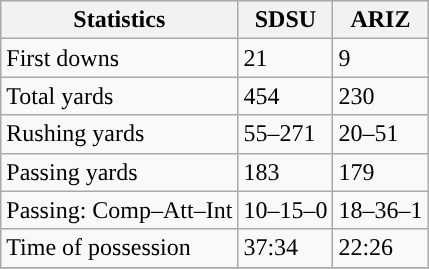<table class="wikitable" style="float: left;">
<tr>
<th>Statistics</th>
<th>SDSU</th>
<th>ARIZ</th>
</tr>
<tr>
<td>First downs</td>
<td>21</td>
<td>9</td>
</tr>
<tr>
<td>Total yards</td>
<td>454</td>
<td>230</td>
</tr>
<tr>
<td>Rushing yards</td>
<td>55–271</td>
<td>20–51</td>
</tr>
<tr>
<td>Passing yards</td>
<td>183</td>
<td>179</td>
</tr>
<tr>
<td>Passing: Comp–Att–Int</td>
<td>10–15–0</td>
<td>18–36–1</td>
</tr>
<tr>
<td>Time of possession</td>
<td>37:34</td>
<td>22:26</td>
</tr>
<tr>
</tr>
</table>
